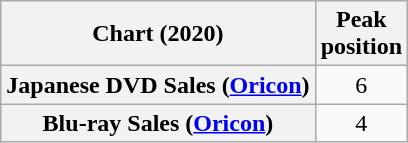<table class="wikitable plainrowheaders" style="text-align:center">
<tr>
<th scope="col">Chart (2020)</th>
<th scope="col">Peak<br> position</th>
</tr>
<tr>
<th scope="row">Japanese DVD Sales (<a href='#'>Oricon</a>)</th>
<td>6</td>
</tr>
<tr>
<th scope="row">Blu-ray Sales (<a href='#'>Oricon</a>)</th>
<td>4</td>
</tr>
</table>
